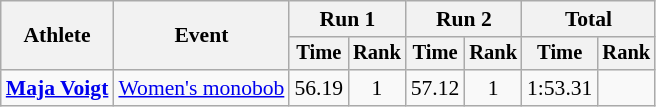<table class="wikitable" style="font-size:90%">
<tr>
<th rowspan="2">Athlete</th>
<th rowspan="2">Event</th>
<th colspan="2">Run 1</th>
<th colspan="2">Run 2</th>
<th colspan="2">Total</th>
</tr>
<tr style="font-size:95%">
<th>Time</th>
<th>Rank</th>
<th>Time</th>
<th>Rank</th>
<th>Time</th>
<th>Rank</th>
</tr>
<tr align=center>
<td align=left><strong><a href='#'>Maja Voigt</a></strong></td>
<td align=left><a href='#'>Women's monobob</a></td>
<td>56.19</td>
<td>1</td>
<td>57.12</td>
<td>1</td>
<td>1:53.31</td>
<td></td>
</tr>
</table>
